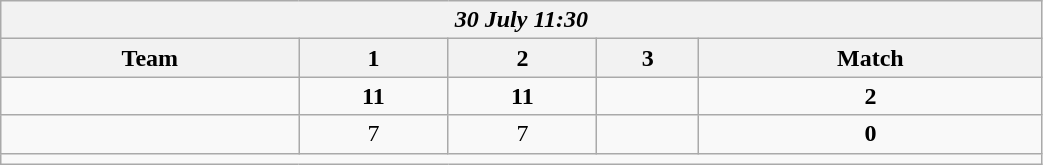<table class=wikitable style="text-align:center; width: 55%">
<tr>
<th colspan=10><em>30 July 11:30</em></th>
</tr>
<tr>
<th>Team</th>
<th>1</th>
<th>2</th>
<th>3</th>
<th>Match</th>
</tr>
<tr>
<td align=left><strong><br></strong></td>
<td><strong>11</strong></td>
<td><strong>11</strong></td>
<td></td>
<td><strong>2</strong></td>
</tr>
<tr>
<td align=left><br></td>
<td>7</td>
<td>7</td>
<td></td>
<td><strong>0</strong></td>
</tr>
<tr>
<td colspan=10></td>
</tr>
</table>
